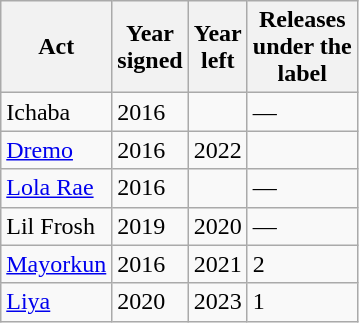<table class="wikitable">
<tr>
<th>Act</th>
<th>Year<br> signed</th>
<th>Year<br> left</th>
<th>Releases<br> under the<br> label</th>
</tr>
<tr>
<td>Ichaba</td>
<td>2016</td>
<td></td>
<td>—</td>
</tr>
<tr>
<td><a href='#'>Dremo</a></td>
<td>2016</td>
<td>2022</td>
<td></td>
</tr>
<tr>
<td><a href='#'>Lola Rae</a></td>
<td>2016</td>
<td></td>
<td>—</td>
</tr>
<tr>
<td>Lil Frosh</td>
<td>2019</td>
<td>2020</td>
<td>—</td>
</tr>
<tr>
<td><a href='#'>Mayorkun</a></td>
<td>2016</td>
<td>2021</td>
<td>2</td>
</tr>
<tr>
<td><a href='#'>Liya</a></td>
<td>2020</td>
<td>2023</td>
<td>1</td>
</tr>
</table>
